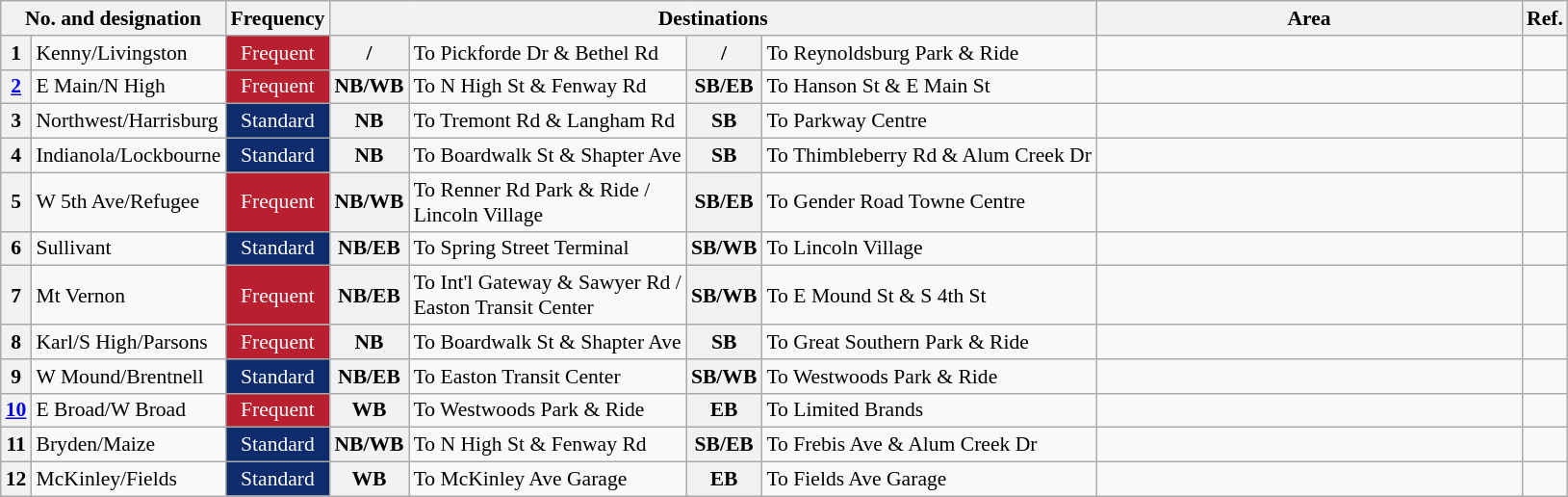<table class="wikitable sortable" style="font-size: 90%;"|>
<tr>
<th colspan=2>No. and designation</th>
<th>Frequency</th>
<th colspan=4 class=unsortable>Destinations</th>
<th class=unsortable>Area</th>
<th class=unsortable>Ref.</th>
</tr>
<tr>
<th style="text-align:center;">1</th>
<td>Kenny/Livingston</td>
<td style="background:#b8202f; color:white; text-align:center;">Frequent</td>
<th>/</th>
<td>To Pickforde Dr & Bethel Rd</td>
<th>/</th>
<td>To Reynoldsburg Park & Ride</td>
<td style="width: 20em;"></td>
<td></td>
</tr>
<tr>
<th style="text-align:center;"><a href='#'>2</a></th>
<td>E Main/N High</td>
<td style="background:#b8202f; color:white; text-align:center;">Frequent</td>
<th>NB/WB</th>
<td>To N High St & Fenway Rd</td>
<th>SB/EB</th>
<td>To Hanson St & E Main St</td>
<td></td>
<td></td>
</tr>
<tr>
<th style="text-align:center;">3</th>
<td>Northwest/Harrisburg</td>
<td style="background:#0e2c6c; color:white; text-align:center;">Standard</td>
<th>NB</th>
<td>To Tremont Rd & Langham Rd</td>
<th>SB</th>
<td>To Parkway Centre</td>
<td></td>
<td></td>
</tr>
<tr>
<th style="text-align:center;">4</th>
<td>Indianola/Lockbourne</td>
<td style="background:#0e2c6c; color:white; text-align:center;">Standard</td>
<th>NB</th>
<td>To Boardwalk St & Shapter Ave</td>
<th>SB</th>
<td>To Thimbleberry Rd & Alum Creek Dr</td>
<td></td>
<td></td>
</tr>
<tr>
<th style="text-align:center;">5</th>
<td>W 5th Ave/Refugee</td>
<td style="background:#b8202f; color:white; text-align:center;">Frequent</td>
<th>NB/WB</th>
<td>To Renner Rd Park & Ride /<br>Lincoln Village</td>
<th>SB/EB</th>
<td>To Gender Road Towne Centre</td>
<td></td>
<td></td>
</tr>
<tr>
<th style="text-align:center;">6</th>
<td>Sullivant</td>
<td style="background:#0e2c6c; color:white; text-align:center;">Standard</td>
<th>NB/EB</th>
<td>To Spring Street Terminal</td>
<th>SB/WB</th>
<td>To Lincoln Village</td>
<td></td>
<td></td>
</tr>
<tr>
<th style="text-align:center;">7</th>
<td>Mt Vernon</td>
<td style="background:#b8202f; color:white; text-align:center;">Frequent</td>
<th>NB/EB</th>
<td>To Int'l Gateway & Sawyer Rd /<br>Easton Transit Center</td>
<th>SB/WB</th>
<td>To E Mound St & S 4th St</td>
<td></td>
<td></td>
</tr>
<tr>
<th style="text-align:center;">8</th>
<td>Karl/S High/Parsons</td>
<td style="background:#b8202f; color:white; text-align:center;">Frequent</td>
<th>NB</th>
<td>To Boardwalk St & Shapter Ave</td>
<th>SB</th>
<td>To Great Southern Park & Ride</td>
<td></td>
<td></td>
</tr>
<tr>
<th style="text-align:center;">9</th>
<td>W Mound/Brentnell</td>
<td style="background:#0e2c6c; color:white; text-align:center;">Standard</td>
<th>NB/EB</th>
<td>To Easton Transit Center</td>
<th>SB/WB</th>
<td>To Westwoods Park & Ride</td>
<td></td>
<td></td>
</tr>
<tr>
<th style="text-align:center;"><a href='#'>10</a></th>
<td>E Broad/W Broad</td>
<td style="background:#b8202f; color:white; text-align:center;">Frequent</td>
<th>WB</th>
<td>To Westwoods Park & Ride</td>
<th>EB</th>
<td>To Limited Brands</td>
<td></td>
<td></td>
</tr>
<tr>
<th style="text-align:center;">11</th>
<td>Bryden/Maize</td>
<td style="background:#0e2c6c; color:white; text-align:center;">Standard</td>
<th>NB/WB</th>
<td>To N High St & Fenway Rd</td>
<th>SB/EB</th>
<td>To Frebis Ave & Alum Creek Dr</td>
<td></td>
<td></td>
</tr>
<tr>
<th style="text-align:center;">12</th>
<td>McKinley/Fields</td>
<td style="background:#0e2c6c; color:white; text-align:center;">Standard</td>
<th>WB</th>
<td>To McKinley Ave Garage</td>
<th>EB</th>
<td>To Fields Ave Garage</td>
<td></td>
<td></td>
</tr>
</table>
